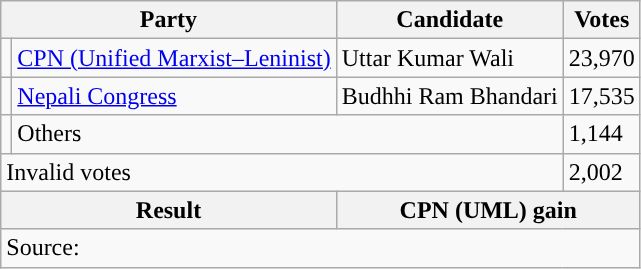<table class="wikitable">
<tr>
<th colspan="2">Party</th>
<th>Candidate</th>
<th>Votes</th>
</tr>
<tr>
<td style="background-color:"></td>
<td><a href='#'>CPN (Unified Marxist–Leninist)</a></td>
<td>Uttar Kumar Wali</td>
<td>23,970</td>
</tr>
<tr>
<td style="background-color:"></td>
<td><a href='#'>Nepali Congress</a></td>
<td>Budhhi Ram Bhandari</td>
<td>17,535</td>
</tr>
<tr>
<td></td>
<td colspan="2">Others</td>
<td>1,144</td>
</tr>
<tr>
<td colspan="3">Invalid votes</td>
<td>2,002</td>
</tr>
<tr>
<th colspan="2">Result</th>
<th colspan="2">CPN (UML) gain</th>
</tr>
<tr>
<td colspan="4">Source: </td>
</tr>
</table>
